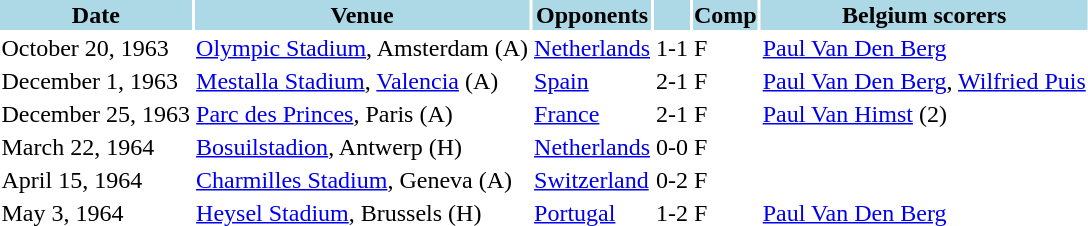<table>
<tr>
<th style="background: lightblue;">Date</th>
<th style="background: lightblue;">Venue</th>
<th style="background: lightblue;">Opponents</th>
<th style="background: lightblue;" align=center></th>
<th style="background: lightblue;" align=center>Comp</th>
<th style="background: lightblue;">Belgium scorers</th>
</tr>
<tr>
<td>October 20, 1963</td>
<td><a href='#'>Olympic Stadium</a>, Amsterdam (A)</td>
<td><a href='#'>Netherlands</a></td>
<td>1-1</td>
<td>F</td>
<td><a href='#'>Paul Van Den Berg</a></td>
</tr>
<tr>
<td>December 1, 1963</td>
<td><a href='#'>Mestalla Stadium</a>, <a href='#'>Valencia</a> (A)</td>
<td><a href='#'>Spain</a></td>
<td>2-1</td>
<td>F</td>
<td><a href='#'>Paul Van Den Berg</a>, <a href='#'>Wilfried Puis</a></td>
</tr>
<tr>
<td>December 25, 1963</td>
<td><a href='#'>Parc des Princes</a>, Paris (A)</td>
<td><a href='#'>France</a></td>
<td>2-1</td>
<td>F</td>
<td><a href='#'>Paul Van Himst</a> (2)</td>
</tr>
<tr>
<td>March 22, 1964</td>
<td><a href='#'>Bosuilstadion</a>, Antwerp (H)</td>
<td><a href='#'>Netherlands</a></td>
<td>0-0</td>
<td>F</td>
<td></td>
</tr>
<tr>
<td>April 15, 1964</td>
<td><a href='#'>Charmilles Stadium</a>, Geneva (A)</td>
<td><a href='#'>Switzerland</a></td>
<td>0-2</td>
<td>F</td>
<td></td>
</tr>
<tr>
<td>May 3, 1964</td>
<td><a href='#'>Heysel Stadium</a>, Brussels (H)</td>
<td><a href='#'>Portugal</a></td>
<td>1-2</td>
<td>F</td>
<td><a href='#'>Paul Van Den Berg</a></td>
</tr>
</table>
